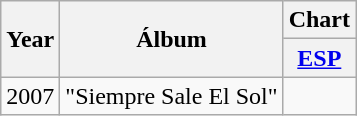<table class="wikitable">
<tr>
<th rowspan="2">Year</th>
<th rowspan="2">Álbum</th>
<th>Chart</th>
</tr>
<tr>
<th style="width:40px;"><a href='#'>ESP</a></th>
</tr>
<tr>
<td>2007</td>
<td>"Siempre Sale El Sol"</td>
<td></td>
</tr>
</table>
